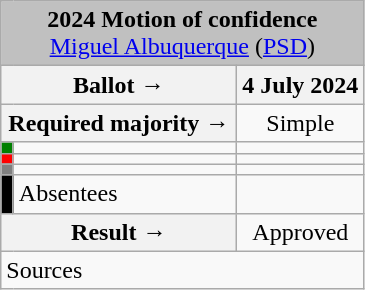<table class="wikitable" style="text-align:center;">
<tr>
<td colspan="4" align="center" bgcolor="#C0C0C0"><strong>2024 Motion of confidence</strong><br><a href='#'>Miguel Albuquerque</a> (<a href='#'>PSD</a>)</td>
</tr>
<tr>
<th colspan="2" style="width:150px;">Ballot →</th>
<th>4 July 2024</th>
</tr>
<tr>
<th colspan="2">Required majority →</th>
<td>Simple</td>
</tr>
<tr>
<th style="color:inherit;background:green;"></th>
<td style="text-align:left;"></td>
<td></td>
</tr>
<tr>
<th style="width:1px; background:red;"></th>
<td style="text-align:left;"></td>
<td></td>
</tr>
<tr>
<th style="color:inherit;background:gray;"></th>
<td style="text-align:left;"></td>
<td></td>
</tr>
<tr>
<th style="color:inherit;background:black;"></th>
<td style="text-align:left;">Absentees</td>
<td></td>
</tr>
<tr>
<th colspan="2">Result →</th>
<td>Approved </td>
</tr>
<tr>
<td style="text-align:left;" colspan="4">Sources</td>
</tr>
</table>
